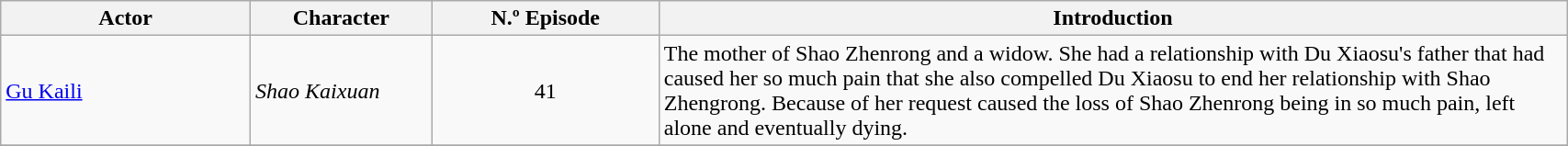<table class="wikitable" width=90%>
<tr>
<th style="background-color: " width="11%">Actor</th>
<th style="background-color: " width="8%">Character</th>
<th style="background: " width="10%">N.º Episode</th>
<th style="background-color: " width="40%">Introduction</th>
</tr>
<tr>
<td><a href='#'>Gu Kaili</a></td>
<td><em>Shao Kaixuan</em></td>
<td rowspan="1" align="center">41</td>
<td>The mother of Shao Zhenrong and a widow. She had a relationship with Du Xiaosu's father that had caused her so much pain that she also compelled Du Xiaosu to end her relationship with Shao Zhengrong. Because of  her request caused the loss of Shao Zhenrong being in  so much pain, left alone and eventually dying.</td>
</tr>
<tr>
</tr>
</table>
